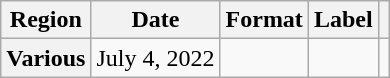<table class="wikitable plainrowheaders">
<tr>
<th>Region</th>
<th>Date</th>
<th>Format</th>
<th>Label</th>
<th></th>
</tr>
<tr>
<th scope="row">Various</th>
<td>July 4, 2022</td>
<td></td>
<td></td>
<td style="text-align:center;"></td>
</tr>
</table>
